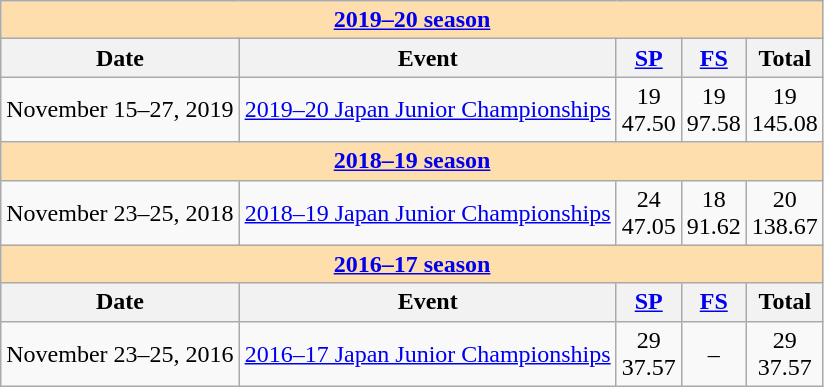<table class="wikitable">
<tr>
<th style="background-color: #ffdead;" colspan=5><a href='#'>2019–20 season</a></th>
</tr>
<tr>
<th>Date</th>
<th>Event</th>
<th><a href='#'>SP</a></th>
<th><a href='#'>FS</a></th>
<th>Total</th>
</tr>
<tr>
<td>November 15–27, 2019</td>
<td><a href='#'>2019–20 Japan Junior Championships</a></td>
<td align=center>19 <br> 47.50</td>
<td align=center>19 <br> 97.58</td>
<td align=center>19 <br> 145.08</td>
</tr>
<tr>
<th style="background-color: #ffdead;" colspan=5><a href='#'>2018–19 season</a></th>
</tr>
<tr>
<td>November 23–25, 2018</td>
<td><a href='#'>2018–19 Japan Junior Championships</a></td>
<td align=center>24 <br> 47.05</td>
<td align=center>18 <br> 91.62</td>
<td align=center>20 <br> 138.67</td>
</tr>
<tr>
<th style="background-color: #ffdead;" colspan=5><a href='#'>2016–17 season</a></th>
</tr>
<tr>
<th>Date</th>
<th>Event</th>
<th><a href='#'>SP</a></th>
<th><a href='#'>FS</a></th>
<th>Total</th>
</tr>
<tr>
<td>November 23–25, 2016</td>
<td><a href='#'>2016–17 Japan Junior Championships</a></td>
<td align=center>29 <br> 37.57</td>
<td align=center>–</td>
<td align=center>29 <br> 37.57</td>
</tr>
</table>
